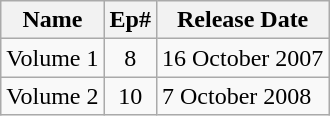<table class="wikitable">
<tr>
<th>Name</th>
<th>Ep#</th>
<th>Release Date</th>
</tr>
<tr>
<td>Volume 1</td>
<td align="center">8</td>
<td>16 October 2007</td>
</tr>
<tr>
<td>Volume 2</td>
<td align="center">10</td>
<td>7 October 2008</td>
</tr>
</table>
